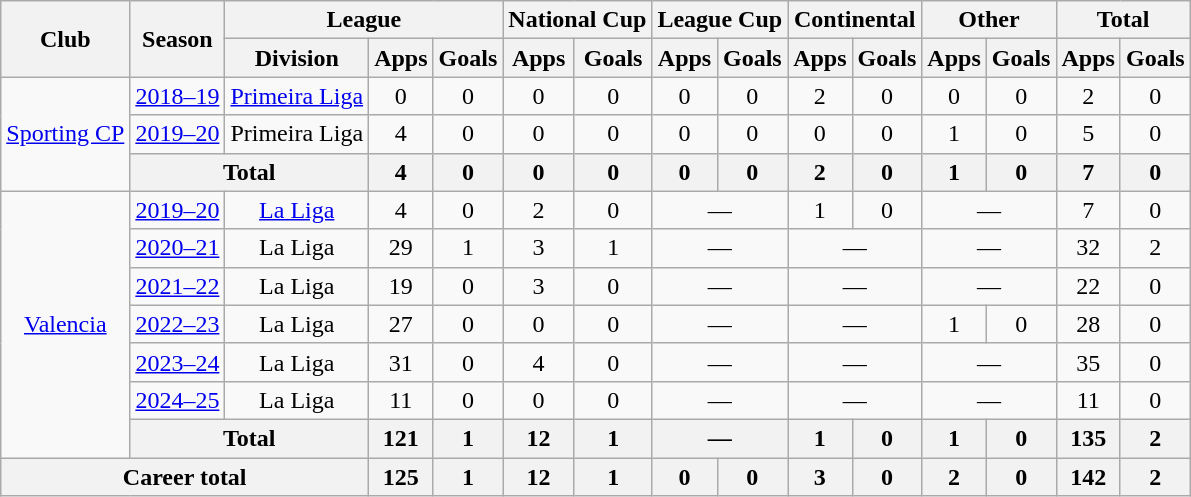<table class="wikitable" style="text-align:center">
<tr>
<th rowspan="2">Club</th>
<th rowspan="2">Season</th>
<th colspan="3">League</th>
<th colspan="2">National Cup</th>
<th colspan="2">League Cup</th>
<th colspan="2">Continental</th>
<th colspan="2">Other</th>
<th colspan="2">Total</th>
</tr>
<tr>
<th>Division</th>
<th>Apps</th>
<th>Goals</th>
<th>Apps</th>
<th>Goals</th>
<th>Apps</th>
<th>Goals</th>
<th>Apps</th>
<th>Goals</th>
<th>Apps</th>
<th>Goals</th>
<th>Apps</th>
<th>Goals</th>
</tr>
<tr>
<td rowspan="3"><a href='#'>Sporting CP</a></td>
<td><a href='#'>2018–19</a></td>
<td><a href='#'>Primeira Liga</a></td>
<td>0</td>
<td>0</td>
<td>0</td>
<td>0</td>
<td>0</td>
<td>0</td>
<td>2</td>
<td>0</td>
<td>0</td>
<td>0</td>
<td>2</td>
<td>0</td>
</tr>
<tr>
<td><a href='#'>2019–20</a></td>
<td>Primeira Liga</td>
<td>4</td>
<td>0</td>
<td>0</td>
<td>0</td>
<td>0</td>
<td>0</td>
<td>0</td>
<td>0</td>
<td>1</td>
<td>0</td>
<td>5</td>
<td>0</td>
</tr>
<tr>
<th colspan="2">Total</th>
<th>4</th>
<th>0</th>
<th>0</th>
<th>0</th>
<th>0</th>
<th>0</th>
<th>2</th>
<th>0</th>
<th>1</th>
<th>0</th>
<th>7</th>
<th>0</th>
</tr>
<tr>
<td rowspan="7"><a href='#'>Valencia</a></td>
<td><a href='#'>2019–20</a></td>
<td><a href='#'>La Liga</a></td>
<td>4</td>
<td>0</td>
<td>2</td>
<td>0</td>
<td colspan="2">—</td>
<td>1</td>
<td>0</td>
<td colspan="2">—</td>
<td>7</td>
<td>0</td>
</tr>
<tr>
<td><a href='#'>2020–21</a></td>
<td>La Liga</td>
<td>29</td>
<td>1</td>
<td>3</td>
<td>1</td>
<td colspan="2">—</td>
<td colspan="2">—</td>
<td colspan="2">—</td>
<td>32</td>
<td>2</td>
</tr>
<tr>
<td><a href='#'>2021–22</a></td>
<td>La Liga</td>
<td>19</td>
<td>0</td>
<td>3</td>
<td>0</td>
<td colspan="2">—</td>
<td colspan="2">—</td>
<td colspan="2">—</td>
<td>22</td>
<td>0</td>
</tr>
<tr>
<td><a href='#'>2022–23</a></td>
<td>La Liga</td>
<td>27</td>
<td>0</td>
<td>0</td>
<td>0</td>
<td colspan="2">—</td>
<td colspan="2">—</td>
<td>1</td>
<td>0</td>
<td>28</td>
<td>0</td>
</tr>
<tr>
<td><a href='#'>2023–24</a></td>
<td>La Liga</td>
<td>31</td>
<td>0</td>
<td>4</td>
<td>0</td>
<td colspan="2">—</td>
<td colspan="2">—</td>
<td colspan="2">—</td>
<td>35</td>
<td>0</td>
</tr>
<tr>
<td><a href='#'>2024–25</a></td>
<td>La Liga</td>
<td>11</td>
<td>0</td>
<td>0</td>
<td>0</td>
<td colspan="2">—</td>
<td colspan="2">—</td>
<td colspan="2">—</td>
<td>11</td>
<td>0</td>
</tr>
<tr>
<th colspan="2">Total</th>
<th>121</th>
<th>1</th>
<th>12</th>
<th>1</th>
<th colspan="2">—</th>
<th>1</th>
<th>0</th>
<th>1</th>
<th>0</th>
<th>135</th>
<th>2</th>
</tr>
<tr>
<th colspan="3">Career total</th>
<th>125</th>
<th>1</th>
<th>12</th>
<th>1</th>
<th>0</th>
<th>0</th>
<th>3</th>
<th>0</th>
<th>2</th>
<th>0</th>
<th>142</th>
<th>2</th>
</tr>
</table>
